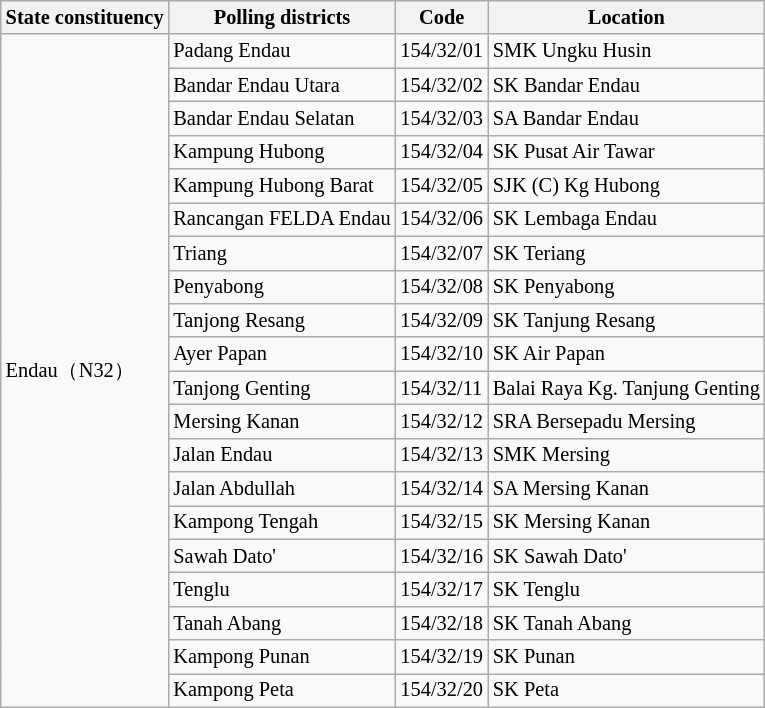<table class="wikitable sortable mw-collapsible" style="white-space:nowrap;font-size:85%">
<tr>
<th>State constituency</th>
<th>Polling districts</th>
<th>Code</th>
<th>Location</th>
</tr>
<tr>
<td rowspan="20">Endau（N32）</td>
<td>Padang Endau</td>
<td>154/32/01</td>
<td>SMK Ungku Husin</td>
</tr>
<tr>
<td>Bandar Endau Utara</td>
<td>154/32/02</td>
<td>SK Bandar Endau</td>
</tr>
<tr>
<td>Bandar Endau Selatan</td>
<td>154/32/03</td>
<td>SA Bandar Endau</td>
</tr>
<tr>
<td>Kampung Hubong</td>
<td>154/32/04</td>
<td>SK Pusat Air Tawar</td>
</tr>
<tr>
<td>Kampung Hubong Barat</td>
<td>154/32/05</td>
<td>SJK (C) Kg Hubong</td>
</tr>
<tr>
<td>Rancangan FELDA Endau</td>
<td>154/32/06</td>
<td>SK Lembaga Endau</td>
</tr>
<tr>
<td>Triang</td>
<td>154/32/07</td>
<td>SK Teriang</td>
</tr>
<tr>
<td>Penyabong</td>
<td>154/32/08</td>
<td>SK Penyabong</td>
</tr>
<tr>
<td>Tanjong Resang</td>
<td>154/32/09</td>
<td>SK Tanjung Resang</td>
</tr>
<tr>
<td>Ayer Papan</td>
<td>154/32/10</td>
<td>SK Air Papan</td>
</tr>
<tr>
<td>Tanjong Genting</td>
<td>154/32/11</td>
<td>Balai Raya Kg. Tanjung Genting</td>
</tr>
<tr>
<td>Mersing Kanan</td>
<td>154/32/12</td>
<td>SRA Bersepadu Mersing</td>
</tr>
<tr>
<td>Jalan Endau</td>
<td>154/32/13</td>
<td>SMK Mersing</td>
</tr>
<tr>
<td>Jalan Abdullah</td>
<td>154/32/14</td>
<td>SA Mersing Kanan</td>
</tr>
<tr>
<td>Kampong Tengah</td>
<td>154/32/15</td>
<td>SK Mersing Kanan</td>
</tr>
<tr>
<td>Sawah Dato'</td>
<td>154/32/16</td>
<td>SK Sawah Dato'</td>
</tr>
<tr>
<td>Tenglu</td>
<td>154/32/17</td>
<td>SK Tenglu</td>
</tr>
<tr>
<td>Tanah Abang</td>
<td>154/32/18</td>
<td>SK Tanah Abang</td>
</tr>
<tr>
<td>Kampong Punan</td>
<td>154/32/19</td>
<td>SK Punan</td>
</tr>
<tr>
<td>Kampong Peta</td>
<td>154/32/20</td>
<td>SK Peta</td>
</tr>
</table>
